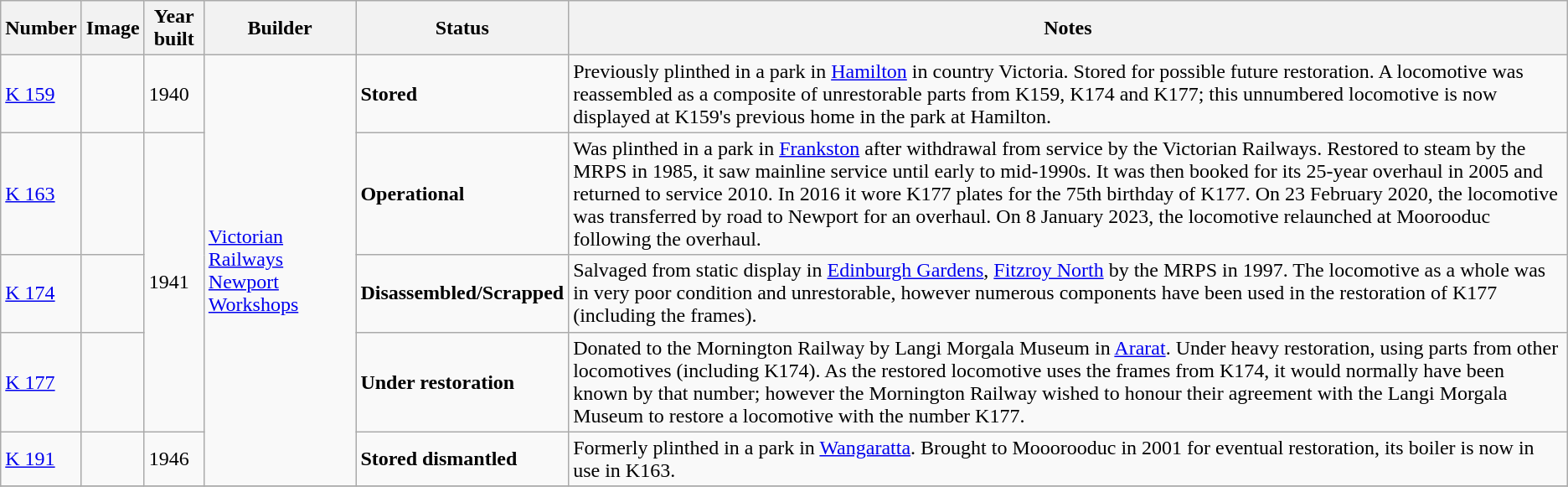<table class="wikitable">
<tr>
<th>Number</th>
<th>Image</th>
<th>Year built</th>
<th>Builder</th>
<th>Status</th>
<th>Notes</th>
</tr>
<tr>
<td><a href='#'>K 159</a></td>
<td></td>
<td>1940</td>
<td rowspan="5"><a href='#'>Victorian Railways</a> <a href='#'>Newport Workshops</a></td>
<td><strong>Stored</strong></td>
<td>Previously plinthed in a park in <a href='#'>Hamilton</a> in country Victoria.  Stored for possible future restoration.  A locomotive was reassembled as a composite of unrestorable parts from K159, K174 and K177; this unnumbered locomotive is now displayed at K159's previous home in the park at Hamilton.</td>
</tr>
<tr>
<td><a href='#'>K 163</a></td>
<td></td>
<td rowspan="3">1941</td>
<td><strong>Operational</strong></td>
<td>Was plinthed in a park in <a href='#'>Frankston</a> after withdrawal from service by the Victorian Railways.  Restored to steam by the MRPS in 1985, it saw mainline service until early to mid‑1990s. It was then booked for its 25-year overhaul in 2005 and returned to service 2010. In 2016 it wore K177 plates for the 75th birthday of K177. On 23 February 2020, the locomotive was transferred by road to Newport for an overhaul. On 8 January 2023, the locomotive relaunched at Moorooduc following the overhaul.</td>
</tr>
<tr>
<td><a href='#'>K 174</a></td>
<td></td>
<td><strong>Disassembled/Scrapped</strong></td>
<td>Salvaged from static display in <a href='#'>Edinburgh Gardens</a>, <a href='#'>Fitzroy North</a> by the MRPS in 1997. The locomotive as a whole was in very poor condition and unrestorable, however numerous components have been used in the restoration of K177 (including the frames).</td>
</tr>
<tr>
<td><a href='#'>K 177</a></td>
<td></td>
<td><strong>Under restoration</strong></td>
<td>Donated to the Mornington Railway by Langi Morgala Museum in <a href='#'>Ararat</a>. Under heavy restoration, using parts from other locomotives (including K174). As the restored locomotive uses the frames from K174, it would normally have been known by that number; however the Mornington Railway wished to honour their agreement with the Langi Morgala Museum to restore a locomotive with the number K177.</td>
</tr>
<tr>
<td><a href='#'>K 191</a></td>
<td></td>
<td>1946</td>
<td><strong>Stored dismantled</strong></td>
<td>Formerly plinthed in a park in <a href='#'>Wangaratta</a>.  Brought to Mooorooduc in 2001 for eventual restoration, its boiler is now in use in K163.</td>
</tr>
<tr>
</tr>
</table>
